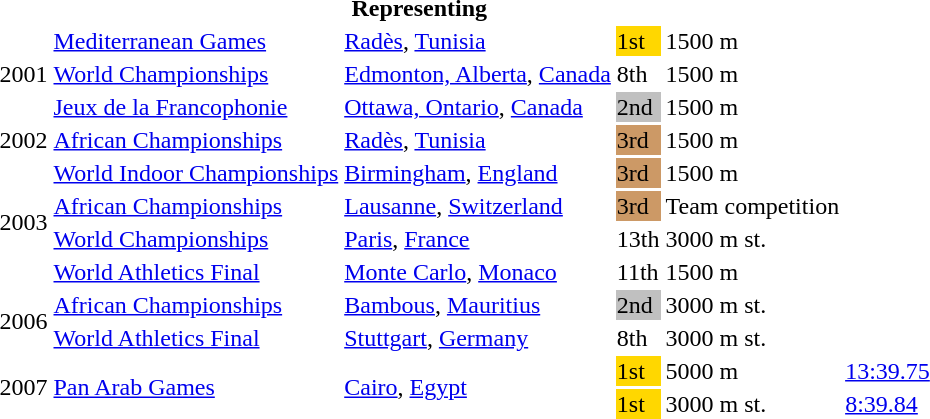<table>
<tr>
<th colspan="5">Representing </th>
</tr>
<tr>
<td rowspan=3>2001</td>
<td><a href='#'>Mediterranean Games</a></td>
<td><a href='#'>Radès</a>, <a href='#'>Tunisia</a></td>
<td bgcolor=gold>1st</td>
<td>1500 m</td>
<td></td>
</tr>
<tr>
<td><a href='#'>World Championships</a></td>
<td><a href='#'>Edmonton, Alberta</a>, <a href='#'>Canada</a></td>
<td>8th</td>
<td>1500 m</td>
<td></td>
</tr>
<tr>
<td><a href='#'>Jeux de la Francophonie</a></td>
<td><a href='#'>Ottawa, Ontario</a>, <a href='#'>Canada</a></td>
<td bgcolor="silver">2nd</td>
<td>1500 m</td>
<td></td>
</tr>
<tr>
<td>2002</td>
<td><a href='#'>African Championships</a></td>
<td><a href='#'>Radès</a>, <a href='#'>Tunisia</a></td>
<td bgcolor="cc9966">3rd</td>
<td>1500 m</td>
<td></td>
</tr>
<tr>
<td rowspan=4>2003</td>
<td><a href='#'>World Indoor Championships</a></td>
<td><a href='#'>Birmingham</a>, <a href='#'>England</a></td>
<td bgcolor="cc9966">3rd</td>
<td>1500 m</td>
<td></td>
</tr>
<tr>
<td><a href='#'>African Championships</a></td>
<td><a href='#'>Lausanne</a>, <a href='#'>Switzerland</a></td>
<td bgcolor="cc9966">3rd</td>
<td>Team competition</td>
<td></td>
</tr>
<tr>
<td><a href='#'>World Championships</a></td>
<td><a href='#'>Paris</a>, <a href='#'>France</a></td>
<td>13th</td>
<td>3000 m st.</td>
<td></td>
</tr>
<tr>
<td><a href='#'>World Athletics Final</a></td>
<td><a href='#'>Monte Carlo</a>, <a href='#'>Monaco</a></td>
<td>11th</td>
<td>1500 m</td>
<td></td>
</tr>
<tr>
<td rowspan=2>2006</td>
<td><a href='#'>African Championships</a></td>
<td><a href='#'>Bambous</a>, <a href='#'>Mauritius</a></td>
<td bgcolor="silver">2nd</td>
<td>3000 m st.</td>
<td></td>
</tr>
<tr>
<td><a href='#'>World Athletics Final</a></td>
<td><a href='#'>Stuttgart</a>, <a href='#'>Germany</a></td>
<td>8th</td>
<td>3000 m st.</td>
<td></td>
</tr>
<tr>
<td rowspan=2>2007</td>
<td rowspan=2><a href='#'>Pan Arab Games</a></td>
<td rowspan=2><a href='#'>Cairo</a>, <a href='#'>Egypt</a></td>
<td bgcolor="gold">1st</td>
<td>5000 m</td>
<td><a href='#'>13:39.75</a></td>
</tr>
<tr>
<td bgcolor="gold">1st</td>
<td>3000 m st.</td>
<td><a href='#'>8:39.84</a></td>
</tr>
</table>
